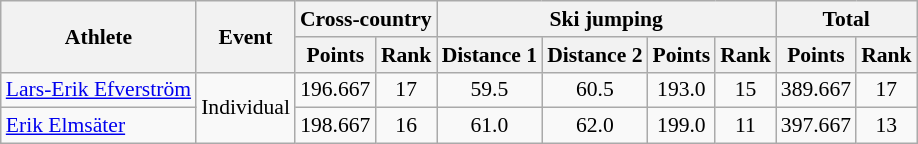<table class="wikitable" style="font-size:90%">
<tr>
<th rowspan="2">Athlete</th>
<th rowspan="2">Event</th>
<th colspan="2">Cross-country</th>
<th colspan="4">Ski jumping</th>
<th colspan="2">Total</th>
</tr>
<tr>
<th>Points</th>
<th>Rank</th>
<th>Distance 1</th>
<th>Distance 2</th>
<th>Points</th>
<th>Rank</th>
<th>Points</th>
<th>Rank</th>
</tr>
<tr>
<td><a href='#'>Lars-Erik Efverström</a></td>
<td rowspan="4">Individual</td>
<td align="center">196.667</td>
<td align="center">17</td>
<td align="center">59.5</td>
<td align="center">60.5</td>
<td align="center">193.0</td>
<td align="center">15</td>
<td align="center">389.667</td>
<td align="center">17</td>
</tr>
<tr>
<td><a href='#'>Erik Elmsäter</a></td>
<td align="center">198.667</td>
<td align="center">16</td>
<td align="center">61.0</td>
<td align="center">62.0</td>
<td align="center">199.0</td>
<td align="center">11</td>
<td align="center">397.667</td>
<td align="center">13</td>
</tr>
</table>
